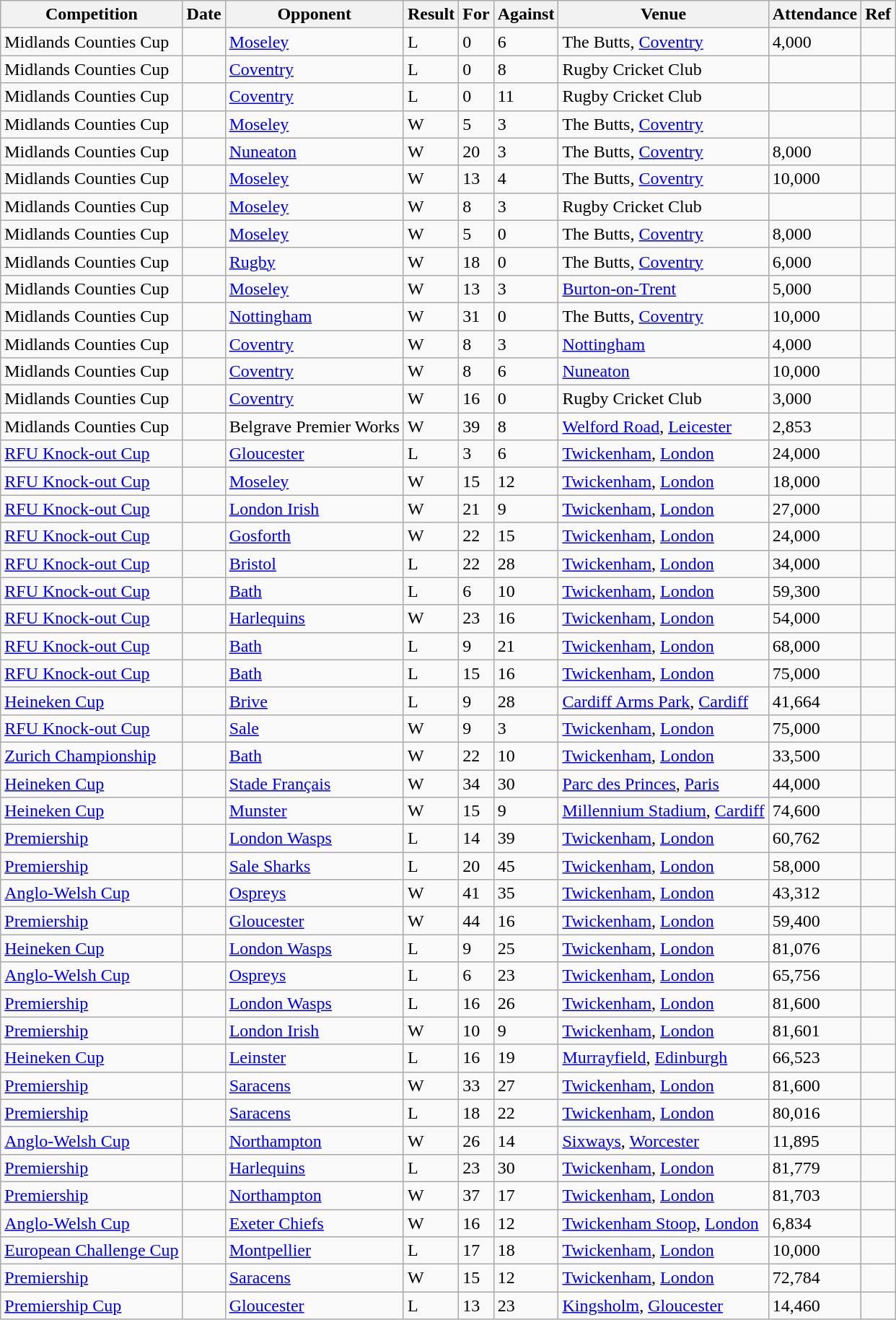<table class="wikitable sortable">
<tr>
<th>Competition</th>
<th>Date</th>
<th>Opponent</th>
<th>Result</th>
<th>For</th>
<th>Against</th>
<th>Venue</th>
<th>Attendance</th>
<th>Ref</th>
</tr>
<tr>
<td>Midlands Counties Cup</td>
<td></td>
<td><a href='#'>Moseley</a></td>
<td>L</td>
<td>0</td>
<td>6</td>
<td>The Butts, <a href='#'>Coventry</a></td>
<td>4,000</td>
<td></td>
</tr>
<tr>
<td>Midlands Counties Cup</td>
<td></td>
<td><a href='#'>Coventry</a></td>
<td>L</td>
<td>0</td>
<td>8</td>
<td>Rugby Cricket Club</td>
<td></td>
<td></td>
</tr>
<tr>
<td>Midlands Counties Cup</td>
<td></td>
<td><a href='#'>Coventry</a></td>
<td>L</td>
<td>0</td>
<td>11</td>
<td>Rugby Cricket Club</td>
<td></td>
<td></td>
</tr>
<tr>
<td>Midlands Counties Cup</td>
<td></td>
<td><a href='#'>Moseley</a></td>
<td>W</td>
<td>5</td>
<td>3</td>
<td>The Butts, <a href='#'>Coventry</a></td>
<td></td>
<td></td>
</tr>
<tr>
<td>Midlands Counties Cup</td>
<td></td>
<td><a href='#'>Nuneaton</a></td>
<td>W</td>
<td>20</td>
<td>3</td>
<td>The Butts, <a href='#'>Coventry</a></td>
<td>8,000</td>
<td></td>
</tr>
<tr>
<td>Midlands Counties Cup</td>
<td></td>
<td><a href='#'>Moseley</a></td>
<td>W</td>
<td>13</td>
<td>4</td>
<td>The Butts, <a href='#'>Coventry</a></td>
<td>10,000</td>
<td></td>
</tr>
<tr>
<td>Midlands Counties Cup</td>
<td></td>
<td><a href='#'>Moseley</a></td>
<td>W</td>
<td>8</td>
<td>3</td>
<td>Rugby Cricket Club</td>
<td></td>
<td></td>
</tr>
<tr>
<td>Midlands Counties Cup</td>
<td></td>
<td><a href='#'>Moseley</a></td>
<td>W</td>
<td>5</td>
<td>0</td>
<td>The Butts, <a href='#'>Coventry</a></td>
<td>8,000</td>
<td></td>
</tr>
<tr>
<td>Midlands Counties Cup</td>
<td></td>
<td><a href='#'>Rugby</a></td>
<td>W</td>
<td>18</td>
<td>0</td>
<td>The Butts, <a href='#'>Coventry</a></td>
<td>6,000</td>
<td></td>
</tr>
<tr>
<td>Midlands Counties Cup</td>
<td></td>
<td><a href='#'>Moseley</a></td>
<td>W</td>
<td>13</td>
<td>3</td>
<td><a href='#'>Burton-on-Trent</a></td>
<td>5,000</td>
<td></td>
</tr>
<tr>
<td>Midlands Counties Cup</td>
<td></td>
<td><a href='#'>Nottingham</a></td>
<td>W</td>
<td>31</td>
<td>0</td>
<td>The Butts, <a href='#'>Coventry</a></td>
<td>10,000</td>
<td></td>
</tr>
<tr>
<td>Midlands Counties Cup</td>
<td></td>
<td><a href='#'>Coventry</a></td>
<td>W</td>
<td>8</td>
<td>3</td>
<td><a href='#'>Nottingham</a></td>
<td>4,000</td>
<td></td>
</tr>
<tr>
<td>Midlands Counties Cup</td>
<td></td>
<td><a href='#'>Coventry</a></td>
<td>W</td>
<td>8</td>
<td>6</td>
<td><a href='#'>Nuneaton</a></td>
<td>10,000</td>
<td></td>
</tr>
<tr>
<td>Midlands Counties Cup</td>
<td></td>
<td><a href='#'>Coventry</a></td>
<td>W</td>
<td>16</td>
<td>0</td>
<td>Rugby Cricket Club</td>
<td>3,000</td>
<td></td>
</tr>
<tr>
<td>Midlands Counties Cup</td>
<td></td>
<td>Belgrave Premier Works</td>
<td>W</td>
<td>39</td>
<td>8</td>
<td><a href='#'>Welford Road</a>, <a href='#'>Leicester</a></td>
<td>2,853</td>
<td></td>
</tr>
<tr>
<td><a href='#'>RFU Knock-out Cup</a></td>
<td></td>
<td><a href='#'>Gloucester</a></td>
<td>L</td>
<td>3</td>
<td>6</td>
<td><a href='#'>Twickenham</a>, <a href='#'>London</a></td>
<td>24,000</td>
<td></td>
</tr>
<tr>
<td><a href='#'>RFU Knock-out Cup</a></td>
<td></td>
<td><a href='#'>Moseley</a></td>
<td>W</td>
<td>15</td>
<td>12</td>
<td><a href='#'>Twickenham</a>, <a href='#'>London</a></td>
<td>18,000</td>
<td></td>
</tr>
<tr>
<td><a href='#'>RFU Knock-out Cup</a></td>
<td></td>
<td><a href='#'>London Irish</a></td>
<td>W</td>
<td>21</td>
<td>9</td>
<td><a href='#'>Twickenham</a>, <a href='#'>London</a></td>
<td>27,000</td>
<td></td>
</tr>
<tr>
<td><a href='#'>RFU Knock-out Cup</a></td>
<td></td>
<td><a href='#'>Gosforth</a></td>
<td>W</td>
<td>22</td>
<td>15</td>
<td><a href='#'>Twickenham</a>, <a href='#'>London</a></td>
<td>24,000</td>
<td></td>
</tr>
<tr>
<td><a href='#'>RFU Knock-out Cup</a></td>
<td></td>
<td><a href='#'>Bristol</a></td>
<td>L</td>
<td>22</td>
<td>28</td>
<td><a href='#'>Twickenham</a>, <a href='#'>London</a></td>
<td>34,000</td>
<td></td>
</tr>
<tr>
<td><a href='#'>RFU Knock-out Cup</a></td>
<td></td>
<td><a href='#'>Bath</a></td>
<td>L</td>
<td>6</td>
<td>10</td>
<td><a href='#'>Twickenham</a>, <a href='#'>London</a></td>
<td>59,300</td>
<td></td>
</tr>
<tr>
<td><a href='#'>RFU Knock-out Cup</a></td>
<td></td>
<td><a href='#'>Harlequins</a></td>
<td>W</td>
<td>23</td>
<td>16</td>
<td><a href='#'>Twickenham</a>, <a href='#'>London</a></td>
<td>54,000</td>
<td></td>
</tr>
<tr>
<td><a href='#'>RFU Knock-out Cup</a></td>
<td></td>
<td><a href='#'>Bath</a></td>
<td>L</td>
<td>9</td>
<td>21</td>
<td><a href='#'>Twickenham</a>, <a href='#'>London</a></td>
<td>68,000</td>
<td></td>
</tr>
<tr>
<td><a href='#'>RFU Knock-out Cup</a></td>
<td></td>
<td><a href='#'>Bath</a></td>
<td>L</td>
<td>15</td>
<td>16</td>
<td><a href='#'>Twickenham</a>, <a href='#'>London</a></td>
<td>75,000</td>
<td></td>
</tr>
<tr>
<td><a href='#'>Heineken Cup</a></td>
<td></td>
<td><a href='#'>Brive</a></td>
<td>L</td>
<td>9</td>
<td>28</td>
<td><a href='#'>Cardiff Arms Park</a>, <a href='#'>Cardiff</a></td>
<td>41,664</td>
<td></td>
</tr>
<tr>
<td><a href='#'>RFU Knock-out Cup</a></td>
<td></td>
<td><a href='#'>Sale</a></td>
<td>W</td>
<td>9</td>
<td>3</td>
<td><a href='#'>Twickenham</a>, <a href='#'>London</a></td>
<td>75,000</td>
<td></td>
</tr>
<tr>
<td><a href='#'>Zurich Championship</a></td>
<td></td>
<td><a href='#'>Bath</a></td>
<td>W</td>
<td>22</td>
<td>10</td>
<td><a href='#'>Twickenham</a>, <a href='#'>London</a></td>
<td>33,500</td>
<td></td>
</tr>
<tr>
<td><a href='#'>Heineken Cup</a></td>
<td></td>
<td><a href='#'>Stade Français</a></td>
<td>W</td>
<td>34</td>
<td>30</td>
<td><a href='#'>Parc des Princes</a>, <a href='#'>Paris</a></td>
<td>44,000</td>
<td></td>
</tr>
<tr>
<td><a href='#'>Heineken Cup</a></td>
<td></td>
<td><a href='#'>Munster</a></td>
<td>W</td>
<td>15</td>
<td>9</td>
<td><a href='#'>Millennium Stadium</a>, <a href='#'>Cardiff</a></td>
<td>74,600</td>
<td></td>
</tr>
<tr>
<td><a href='#'>Premiership</a></td>
<td></td>
<td><a href='#'>London Wasps</a></td>
<td>L</td>
<td>14</td>
<td>39</td>
<td><a href='#'>Twickenham</a>, <a href='#'>London</a></td>
<td>60,762</td>
<td></td>
</tr>
<tr>
<td><a href='#'>Premiership</a></td>
<td></td>
<td><a href='#'>Sale Sharks</a></td>
<td>L</td>
<td>20</td>
<td>45</td>
<td><a href='#'>Twickenham</a>, <a href='#'>London</a></td>
<td>58,000</td>
<td></td>
</tr>
<tr>
<td><a href='#'>Anglo-Welsh Cup</a></td>
<td></td>
<td><a href='#'>Ospreys</a></td>
<td>W</td>
<td>41</td>
<td>35</td>
<td><a href='#'>Twickenham</a>, <a href='#'>London</a></td>
<td>43,312</td>
<td></td>
</tr>
<tr>
<td><a href='#'>Premiership</a></td>
<td></td>
<td><a href='#'>Gloucester</a></td>
<td>W</td>
<td>44</td>
<td>16</td>
<td><a href='#'>Twickenham</a>, <a href='#'>London</a></td>
<td>59,400</td>
<td></td>
</tr>
<tr>
<td><a href='#'>Heineken Cup</a></td>
<td></td>
<td><a href='#'>London Wasps</a></td>
<td>L</td>
<td>9</td>
<td>25</td>
<td><a href='#'>Twickenham</a>, <a href='#'>London</a></td>
<td>81,076</td>
<td></td>
</tr>
<tr>
<td><a href='#'>Anglo-Welsh Cup</a></td>
<td></td>
<td><a href='#'>Ospreys</a></td>
<td>L</td>
<td>6</td>
<td>23</td>
<td><a href='#'>Twickenham</a>, <a href='#'>London</a></td>
<td>65,756</td>
<td></td>
</tr>
<tr>
<td><a href='#'>Premiership</a></td>
<td></td>
<td><a href='#'>London Wasps</a></td>
<td>L</td>
<td>16</td>
<td>26</td>
<td><a href='#'>Twickenham</a>, <a href='#'>London</a></td>
<td>81,600</td>
<td></td>
</tr>
<tr>
<td><a href='#'>Premiership</a></td>
<td></td>
<td><a href='#'>London Irish</a></td>
<td>W</td>
<td>10</td>
<td>9</td>
<td><a href='#'>Twickenham</a>, <a href='#'>London</a></td>
<td>81,601</td>
<td></td>
</tr>
<tr>
<td><a href='#'>Heineken Cup</a></td>
<td></td>
<td><a href='#'>Leinster</a></td>
<td>L</td>
<td>16</td>
<td>19</td>
<td><a href='#'>Murrayfield</a>, <a href='#'>Edinburgh</a></td>
<td>66,523</td>
<td></td>
</tr>
<tr>
<td><a href='#'>Premiership</a></td>
<td></td>
<td><a href='#'>Saracens</a></td>
<td>W</td>
<td>33</td>
<td>27</td>
<td><a href='#'>Twickenham</a>, <a href='#'>London</a></td>
<td>81,600</td>
<td></td>
</tr>
<tr>
<td><a href='#'>Premiership</a></td>
<td></td>
<td><a href='#'>Saracens</a></td>
<td>L</td>
<td>18</td>
<td>22</td>
<td><a href='#'>Twickenham</a>, <a href='#'>London</a></td>
<td>80,016</td>
<td></td>
</tr>
<tr>
<td><a href='#'>Anglo-Welsh Cup</a></td>
<td></td>
<td><a href='#'>Northampton</a></td>
<td>W</td>
<td>26</td>
<td>14</td>
<td><a href='#'>Sixways</a>, <a href='#'>Worcester</a></td>
<td>11,895</td>
<td></td>
</tr>
<tr>
<td><a href='#'>Premiership</a></td>
<td></td>
<td><a href='#'>Harlequins</a></td>
<td>L</td>
<td>23</td>
<td>30</td>
<td><a href='#'>Twickenham</a>, <a href='#'>London</a></td>
<td>81,779</td>
<td></td>
</tr>
<tr>
<td><a href='#'>Premiership</a></td>
<td></td>
<td><a href='#'>Northampton</a></td>
<td>W</td>
<td>37</td>
<td>17</td>
<td><a href='#'>Twickenham</a>, <a href='#'>London</a></td>
<td>81,703</td>
<td></td>
</tr>
<tr>
<td><a href='#'>Anglo-Welsh Cup</a></td>
<td></td>
<td><a href='#'>Exeter Chiefs</a></td>
<td>W</td>
<td>16</td>
<td>12</td>
<td><a href='#'>Twickenham Stoop</a>, <a href='#'>London</a></td>
<td>6,834</td>
<td></td>
</tr>
<tr>
<td><a href='#'>European Challenge Cup</a></td>
<td></td>
<td><a href='#'>Montpellier</a></td>
<td>L</td>
<td>17</td>
<td>18</td>
<td><a href='#'>Twickenham</a>, <a href='#'>London</a></td>
<td>10,000</td>
<td></td>
</tr>
<tr>
<td><a href='#'>Premiership</a></td>
<td></td>
<td><a href='#'>Saracens</a></td>
<td>W</td>
<td>15</td>
<td>12</td>
<td><a href='#'>Twickenham</a>, <a href='#'>London</a></td>
<td>72,784</td>
<td></td>
</tr>
<tr>
<td><a href='#'>Premiership Cup</a></td>
<td></td>
<td><a href='#'>Gloucester</a></td>
<td>L</td>
<td>13</td>
<td>23</td>
<td><a href='#'>Kingsholm</a>, <a href='#'>Gloucester</a></td>
<td>14,460</td>
<td></td>
</tr>
</table>
